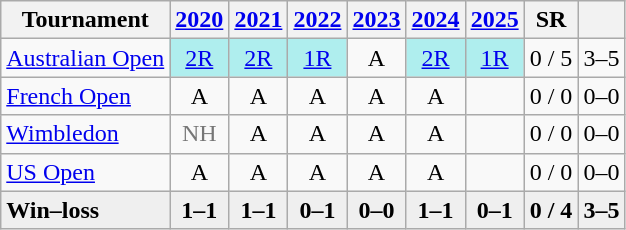<table class="wikitable" style="text-align:center">
<tr>
<th>Tournament</th>
<th><a href='#'>2020</a></th>
<th><a href='#'>2021</a></th>
<th><a href='#'>2022</a></th>
<th><a href='#'>2023</a></th>
<th><a href='#'>2024</a></th>
<th><a href='#'>2025</a></th>
<th>SR</th>
<th></th>
</tr>
<tr>
<td style="text-align:left"><a href='#'>Australian Open</a></td>
<td bgcolor="#afeeee"><a href='#'>2R</a></td>
<td bgcolor="#afeeee"><a href='#'>2R</a></td>
<td bgcolor="#afeeee"><a href='#'>1R</a></td>
<td>A</td>
<td bgcolor="#afeeee"><a href='#'>2R</a></td>
<td bgcolor="#afeeee"><a href='#'>1R</a></td>
<td>0 / 5</td>
<td>3–5</td>
</tr>
<tr>
<td style="text-align:left"><a href='#'>French Open</a></td>
<td>A</td>
<td>A</td>
<td>A</td>
<td>A</td>
<td>A</td>
<td></td>
<td>0 / 0</td>
<td>0–0</td>
</tr>
<tr>
<td style="text-align:left"><a href='#'>Wimbledon</a></td>
<td style="color:#767676">NH</td>
<td>A</td>
<td>A</td>
<td>A</td>
<td>A</td>
<td></td>
<td>0 / 0</td>
<td>0–0</td>
</tr>
<tr>
<td style="text-align:left"><a href='#'>US Open</a></td>
<td>A</td>
<td>A</td>
<td>A</td>
<td>A</td>
<td>A</td>
<td></td>
<td>0 / 0</td>
<td>0–0</td>
</tr>
<tr style="background:#efefef;font-weight:bold">
<td style="text-align:left">Win–loss</td>
<td>1–1</td>
<td>1–1</td>
<td>0–1</td>
<td>0–0</td>
<td>1–1</td>
<td>0–1</td>
<td>0 / 4</td>
<td>3–5</td>
</tr>
</table>
